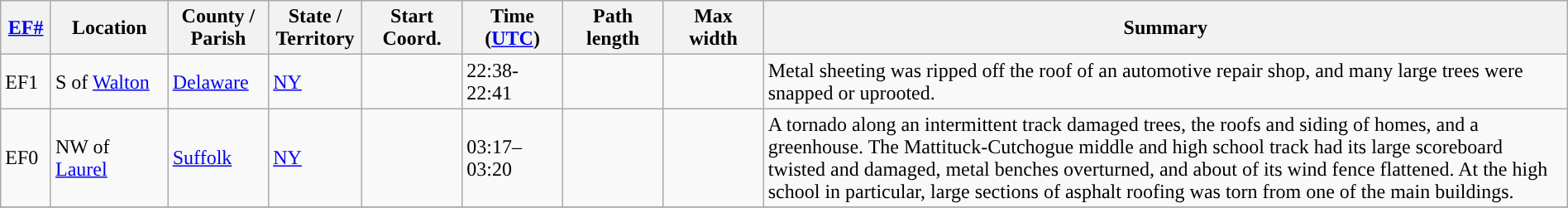<table class="wikitable sortable" style="width:100%;">
<tr>
<th scope="col"  style="width:3%; text-align:center;"><a href='#'>EF#</a></th>
<th scope="col"  style="width:7%; text-align:center;" class="unsortable">Location</th>
<th scope="col"  style="width:6%; text-align:center;" class="unsortable">County / Parish</th>
<th scope="col"  style="width:5%; text-align:center;">State / Territory</th>
<th scope="col"  style="width:6%; text-align:center;">Start Coord.</th>
<th scope="col"  style="width:6%; text-align:center;">Time (<a href='#'>UTC</a>)</th>
<th scope="col"  style="width:6%; text-align:center;">Path length</th>
<th scope="col"  style="width:6%; text-align:center;">Max width</th>
<th scope="col" class="unsortable" style="width:48%; text-align:center;">Summary</th>
</tr>
<tr>
<td>EF1</td>
<td>S of <a href='#'>Walton</a></td>
<td><a href='#'>Delaware</a></td>
<td><a href='#'>NY</a></td>
<td></td>
<td>22:38-22:41</td>
<td></td>
<td></td>
<td>Metal sheeting was ripped off the roof of an automotive repair shop, and many large trees were snapped or uprooted.</td>
</tr>
<tr>
<td>EF0</td>
<td>NW of <a href='#'>Laurel</a></td>
<td><a href='#'>Suffolk</a></td>
<td><a href='#'>NY</a></td>
<td></td>
<td>03:17–03:20</td>
<td></td>
<td></td>
<td>A tornado along an intermittent track damaged trees, the roofs and siding of homes, and a greenhouse. The Mattituck-Cutchogue middle and high school track had its large scoreboard twisted and damaged, metal benches overturned, and about  of its wind fence flattened. At the high school in particular, large sections of asphalt roofing was torn from one of the main buildings.</td>
</tr>
<tr>
</tr>
</table>
